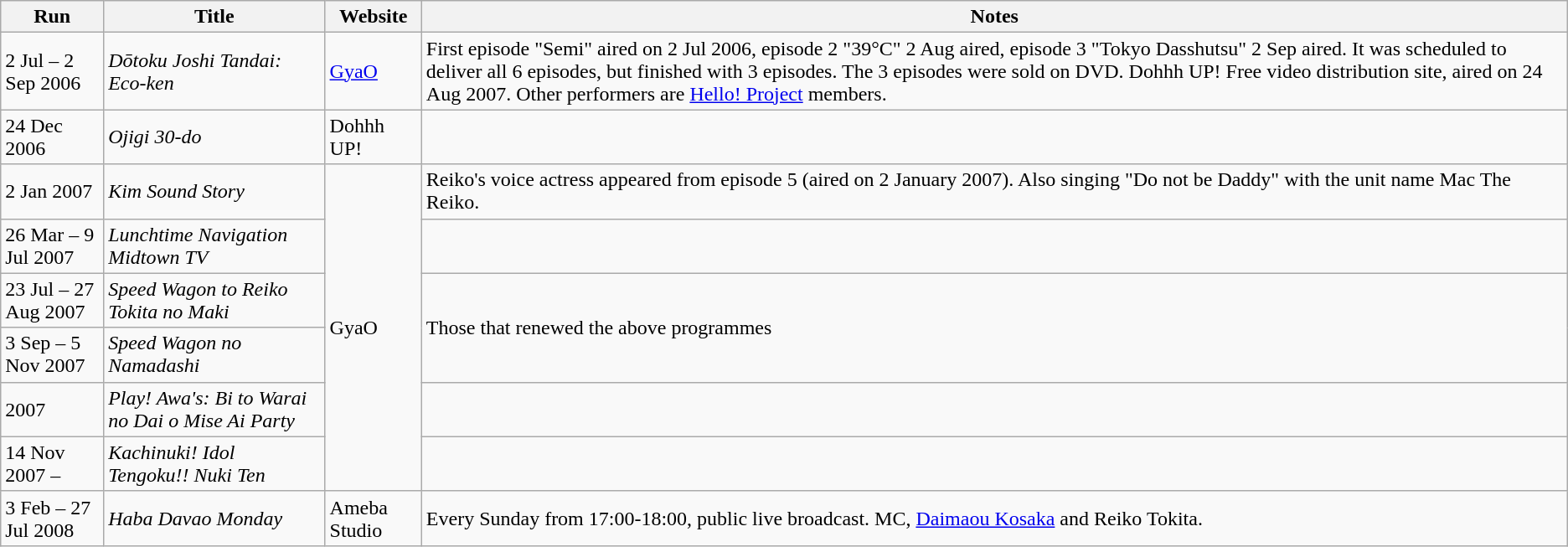<table class="wikitable">
<tr>
<th>Run</th>
<th>Title</th>
<th>Website</th>
<th>Notes</th>
</tr>
<tr>
<td>2 Jul – 2 Sep 2006</td>
<td><em>Dōtoku Joshi Tandai: Eco-ken</em></td>
<td><a href='#'>GyaO</a></td>
<td>First episode "Semi" aired on 2 Jul 2006, episode 2 "39°C" 2 Aug aired, episode 3 "Tokyo Dasshutsu" 2 Sep aired. It was scheduled to deliver all 6 episodes, but finished with 3 episodes. The 3 episodes were sold on DVD. Dohhh UP! Free video distribution site, aired on 24 Aug 2007. Other performers are <a href='#'>Hello! Project</a> members.</td>
</tr>
<tr>
<td>24 Dec 2006</td>
<td><em>Ojigi 30-do</em></td>
<td>Dohhh UP!</td>
<td></td>
</tr>
<tr>
<td>2 Jan 2007</td>
<td><em>Kim Sound Story</em></td>
<td rowspan="6">GyaO</td>
<td>Reiko's voice actress appeared from episode 5 (aired on 2 January 2007). Also singing "Do not be Daddy" with the unit name Mac The Reiko.</td>
</tr>
<tr>
<td>26 Mar – 9 Jul 2007</td>
<td><em>Lunchtime Navigation Midtown TV</em></td>
<td></td>
</tr>
<tr>
<td>23 Jul – 27 Aug 2007</td>
<td><em>Speed Wagon to Reiko Tokita no Maki</em></td>
<td rowspan="2">Those that renewed the above programmes</td>
</tr>
<tr>
<td>3 Sep – 5 Nov 2007</td>
<td><em>Speed Wagon no Namadashi</em></td>
</tr>
<tr>
<td>2007</td>
<td><em>Play! Awa's: Bi to Warai no Dai o Mise Ai Party</em></td>
<td></td>
</tr>
<tr>
<td>14 Nov 2007 –</td>
<td><em>Kachinuki! Idol Tengoku!! Nuki Ten</em></td>
<td></td>
</tr>
<tr>
<td>3 Feb – 27 Jul 2008</td>
<td><em>Haba Davao Monday</em></td>
<td>Ameba Studio</td>
<td>Every Sunday from 17:00-18:00, public live broadcast. MC, <a href='#'>Daimaou Kosaka</a> and Reiko Tokita.</td>
</tr>
</table>
